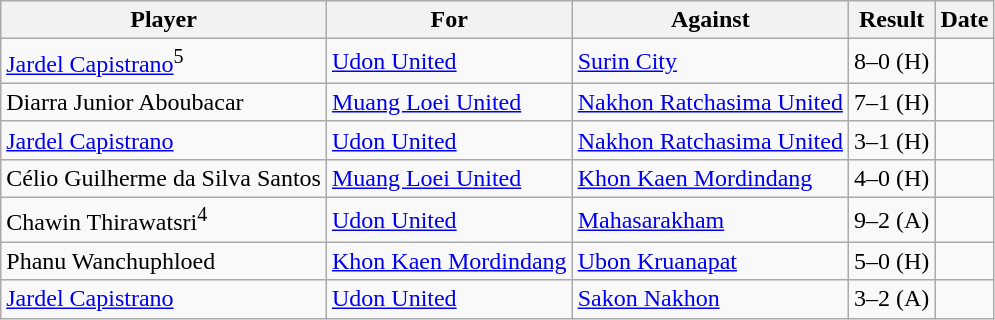<table class="wikitable">
<tr>
<th>Player</th>
<th>For</th>
<th>Against</th>
<th>Result</th>
<th>Date</th>
</tr>
<tr>
<td> <a href='#'>Jardel Capistrano</a><sup>5</sup></td>
<td><a href='#'>Udon United</a></td>
<td><a href='#'>Surin City</a></td>
<td>8–0 (H)</td>
<td></td>
</tr>
<tr>
<td> Diarra Junior Aboubacar</td>
<td><a href='#'>Muang Loei United</a></td>
<td><a href='#'>Nakhon Ratchasima United</a></td>
<td>7–1 (H)</td>
<td></td>
</tr>
<tr>
<td> <a href='#'>Jardel Capistrano</a></td>
<td><a href='#'>Udon United</a></td>
<td><a href='#'>Nakhon Ratchasima United</a></td>
<td>3–1 (H)</td>
<td></td>
</tr>
<tr>
<td> Célio Guilherme da Silva Santos</td>
<td><a href='#'>Muang Loei United</a></td>
<td><a href='#'>Khon Kaen Mordindang</a></td>
<td>4–0 (H)</td>
<td></td>
</tr>
<tr>
<td> Chawin Thirawatsri<sup>4</sup></td>
<td><a href='#'>Udon United</a></td>
<td><a href='#'>Mahasarakham</a></td>
<td>9–2 (A)</td>
<td></td>
</tr>
<tr>
<td> Phanu Wanchuphloed</td>
<td><a href='#'>Khon Kaen Mordindang</a></td>
<td><a href='#'>Ubon Kruanapat</a></td>
<td>5–0 (H)</td>
<td></td>
</tr>
<tr>
<td> <a href='#'>Jardel Capistrano</a></td>
<td><a href='#'>Udon United</a></td>
<td><a href='#'>Sakon Nakhon</a></td>
<td>3–2 (A)</td>
<td></td>
</tr>
</table>
